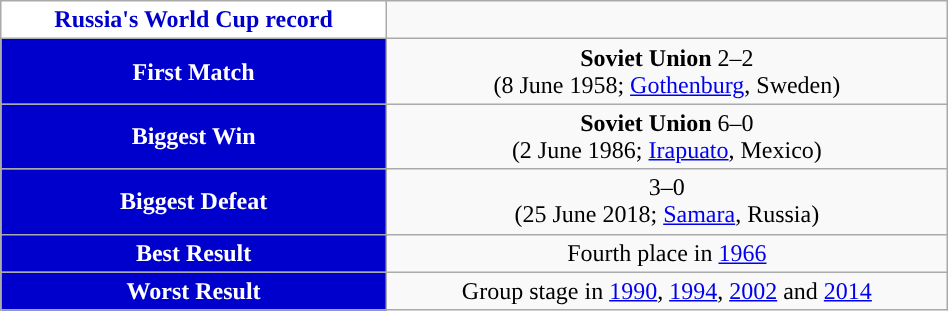<table class="wikitable collapsible collapsed" style="width:50%;text-align:center">
<tr>
<th style="background:white; color:#0000CD; ">Russia's World Cup record</th>
</tr>
<tr>
<th style="background:#0000CD; color:white; ">First Match</th>
<td> <strong>Soviet Union</strong> 2–2 <br> (8 June 1958; <a href='#'>Gothenburg</a>, Sweden)</td>
</tr>
<tr>
<th style="background:#0000CD; color:white; ">Biggest Win</th>
<td> <strong>Soviet Union</strong> 6–0 <br> (2 June 1986; <a href='#'>Irapuato</a>, Mexico)</td>
</tr>
<tr>
<th style="background:#0000CD; color:white; ">Biggest Defeat</th>
<td> 3–0 <br> (25 June 2018; <a href='#'>Samara</a>, Russia)</td>
</tr>
<tr>
<th style="background:#0000CD; color:white; ">Best Result</th>
<td>Fourth place in <a href='#'>1966</a></td>
</tr>
<tr>
<th style="background:#0000CD; color:white; ">Worst Result</th>
<td>Group stage in <a href='#'>1990</a>, <a href='#'>1994</a>, <a href='#'>2002</a> and <a href='#'>2014</a></td>
</tr>
</table>
